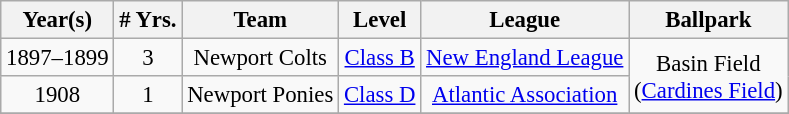<table class="wikitable" style="text-align:center; font-size: 95%;">
<tr>
<th>Year(s)</th>
<th># Yrs.</th>
<th>Team</th>
<th>Level</th>
<th>League</th>
<th>Ballpark</th>
</tr>
<tr>
<td>1897–1899</td>
<td>3</td>
<td>Newport Colts</td>
<td><a href='#'>Class B</a></td>
<td><a href='#'>New England League</a></td>
<td rowspan=2>Basin Field<br>(<a href='#'>Cardines Field</a>)</td>
</tr>
<tr>
<td>1908</td>
<td>1</td>
<td>Newport Ponies</td>
<td><a href='#'>Class D</a></td>
<td><a href='#'>Atlantic Association</a></td>
</tr>
<tr>
</tr>
</table>
